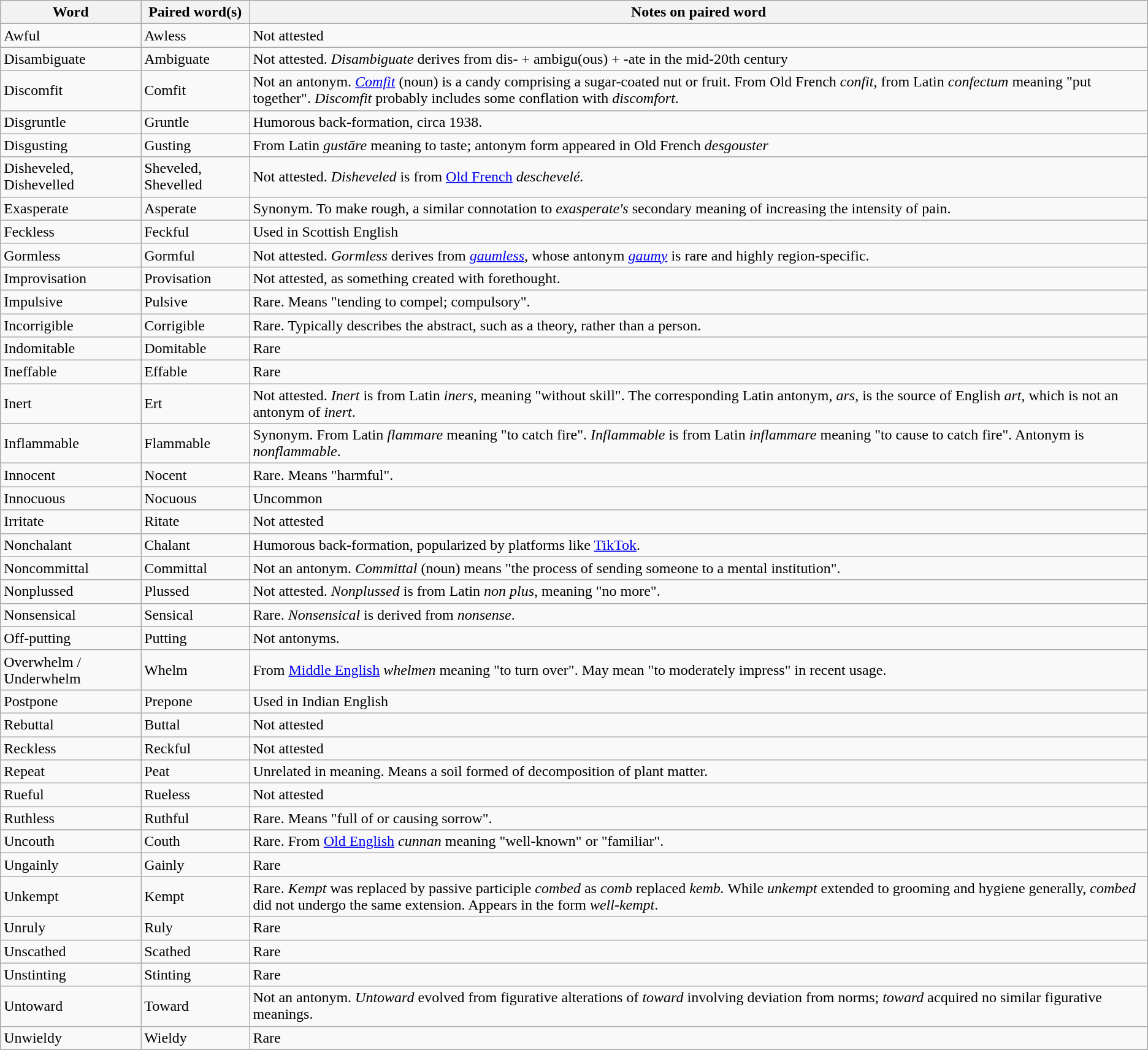<table class="wikitable">
<tr>
<th>Word</th>
<th>Paired word(s)</th>
<th>Notes on paired word</th>
</tr>
<tr>
<td>Awful</td>
<td>Awless</td>
<td>Not attested</td>
</tr>
<tr>
<td>Disambiguate</td>
<td>Ambiguate</td>
<td>Not attested. <em>Disambiguate</em> derives from dis- + ambigu(ous) + -ate in the mid-20th century</td>
</tr>
<tr>
<td>Discomfit</td>
<td>Comfit</td>
<td>Not an antonym. <em><a href='#'>Comfit</a></em> (noun) is a candy comprising a sugar-coated nut or fruit. From Old French <em>confit</em>, from Latin <em>confectum</em> meaning "put together". <em>Discomfit</em> probably includes some conflation with <em>discomfort</em>.</td>
</tr>
<tr>
<td>Disgruntle</td>
<td>Gruntle</td>
<td>Humorous back-formation, circa 1938.</td>
</tr>
<tr>
<td>Disgusting</td>
<td>Gusting</td>
<td>From Latin <em>gustāre</em> meaning to taste; antonym form appeared in Old French <em>desgouster</em></td>
</tr>
<tr>
<td>Disheveled, Dishevelled</td>
<td>Sheveled, Shevelled</td>
<td>Not attested. <em>Disheveled</em> is from <a href='#'>Old French</a> <em>deschevelé.</em></td>
</tr>
<tr>
<td>Exasperate</td>
<td>Asperate</td>
<td>Synonym. To make rough, a similar connotation to <em>exasperate's</em> secondary meaning of increasing the intensity of pain.</td>
</tr>
<tr>
<td>Feckless</td>
<td>Feckful</td>
<td>Used in Scottish English</td>
</tr>
<tr>
<td>Gormless</td>
<td>Gormful</td>
<td>Not attested. <em>Gormless</em> derives from <em><a href='#'>gaumless</a>,</em> whose antonym <a href='#'><em>gaumy</em></a> is rare and highly region-specific.</td>
</tr>
<tr>
<td>Improvisation</td>
<td>Provisation</td>
<td>Not attested, as something created with forethought.</td>
</tr>
<tr>
<td>Impulsive</td>
<td>Pulsive</td>
<td>Rare. Means "tending to compel; compulsory".</td>
</tr>
<tr>
<td>Incorrigible</td>
<td>Corrigible</td>
<td>Rare. Typically describes the abstract, such as a theory, rather than a person.</td>
</tr>
<tr>
<td>Indomitable</td>
<td>Domitable</td>
<td>Rare</td>
</tr>
<tr>
<td>Ineffable</td>
<td>Effable</td>
<td>Rare</td>
</tr>
<tr>
<td>Inert</td>
<td>Ert</td>
<td>Not attested. <em>Inert</em> is from Latin <em>iners</em>, meaning "without skill". The corresponding Latin antonym, <em>ars</em>, is the source of English <em>art</em>, which is not an antonym of <em>inert</em>.</td>
</tr>
<tr>
<td>Inflammable</td>
<td>Flammable</td>
<td>Synonym. From Latin <em>flammare</em> meaning "to catch fire". <em>Inflammable</em> is from Latin <em>inflammare</em> meaning "to cause to catch fire". Antonym is <em>nonflammable</em>.</td>
</tr>
<tr>
<td>Innocent</td>
<td>Nocent</td>
<td>Rare. Means "harmful".</td>
</tr>
<tr>
<td>Innocuous</td>
<td>Nocuous</td>
<td>Uncommon</td>
</tr>
<tr>
<td>Irritate</td>
<td>Ritate</td>
<td>Not attested</td>
</tr>
<tr>
<td>Nonchalant</td>
<td>Chalant</td>
<td>Humorous back-formation, popularized by platforms like <a href='#'>TikTok</a>.</td>
</tr>
<tr>
<td>Noncommittal</td>
<td>Committal</td>
<td>Not an antonym. <em>Committal</em> (noun) means "the process of sending someone to a mental institution".</td>
</tr>
<tr>
<td>Nonplussed</td>
<td>Plussed</td>
<td>Not attested. <em>Nonplussed</em> is from Latin <em>non plus</em>, meaning "no more".</td>
</tr>
<tr>
<td>Nonsensical</td>
<td>Sensical</td>
<td>Rare. <em>Nonsensical</em> is derived from <em>nonsense</em>.</td>
</tr>
<tr>
<td>Off-putting</td>
<td>Putting</td>
<td>Not antonyms.</td>
</tr>
<tr>
<td>Overwhelm / Underwhelm</td>
<td>Whelm</td>
<td>From <a href='#'>Middle English</a> <em>whelmen</em> meaning "to turn over". May mean "to moderately impress" in recent usage.</td>
</tr>
<tr>
<td>Postpone</td>
<td>Prepone</td>
<td>Used in Indian English</td>
</tr>
<tr>
<td>Rebuttal</td>
<td>Buttal</td>
<td>Not attested</td>
</tr>
<tr>
<td>Reckless</td>
<td>Reckful</td>
<td>Not attested</td>
</tr>
<tr>
<td>Repeat</td>
<td>Peat</td>
<td>Unrelated in meaning. Means a soil formed of decomposition of plant matter.</td>
</tr>
<tr>
<td>Rueful</td>
<td>Rueless</td>
<td>Not attested</td>
</tr>
<tr>
<td>Ruthless</td>
<td>Ruthful</td>
<td>Rare. Means "full of or causing sorrow".</td>
</tr>
<tr>
<td>Uncouth</td>
<td>Couth</td>
<td>Rare. From <a href='#'>Old English</a> <em>cunnan</em> meaning "well-known" or "familiar".</td>
</tr>
<tr>
<td>Ungainly</td>
<td>Gainly</td>
<td>Rare</td>
</tr>
<tr>
<td>Unkempt</td>
<td>Kempt</td>
<td>Rare. <em>Kempt</em> was replaced by passive participle <em>combed</em> as <em>comb</em> replaced <em>kemb.</em> While <em>unkempt</em> extended to grooming and hygiene generally, <em>combed</em> did not undergo the same extension. Appears in the form <em>well-kempt</em>.</td>
</tr>
<tr>
<td>Unruly</td>
<td>Ruly</td>
<td>Rare</td>
</tr>
<tr>
<td>Unscathed</td>
<td>Scathed</td>
<td>Rare</td>
</tr>
<tr>
<td>Unstinting</td>
<td>Stinting</td>
<td>Rare</td>
</tr>
<tr>
<td>Untoward</td>
<td>Toward</td>
<td>Not an antonym. <em>Untoward</em> evolved from figurative alterations of <em>toward</em> involving deviation from norms; <em>toward</em> acquired no similar figurative meanings.</td>
</tr>
<tr>
<td>Unwieldy</td>
<td>Wieldy</td>
<td>Rare</td>
</tr>
</table>
